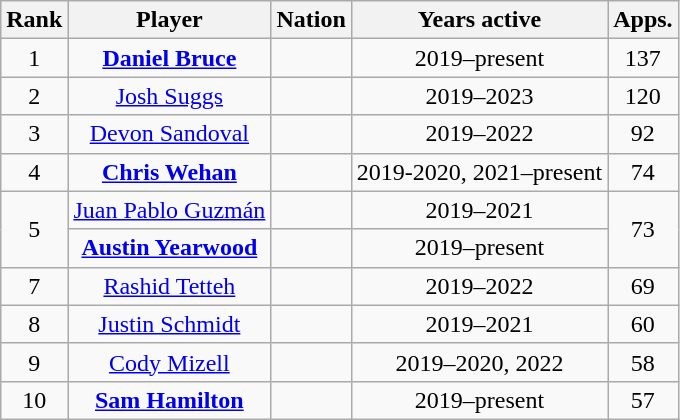<table class="wikitable" style="text-align:center;">
<tr>
<th>Rank</th>
<th>Player</th>
<th>Nation</th>
<th>Years active</th>
<th>Apps.</th>
</tr>
<tr>
<td>1</td>
<td><a href='#'><strong>Daniel Bruce</strong></a></td>
<td></td>
<td>2019–present</td>
<td>137</td>
</tr>
<tr>
<td>2</td>
<td><a href='#'>Josh Suggs</a></td>
<td></td>
<td>2019–2023</td>
<td>120</td>
</tr>
<tr>
<td>3</td>
<td><a href='#'>Devon Sandoval</a></td>
<td></td>
<td>2019–2022</td>
<td>92</td>
</tr>
<tr>
<td>4</td>
<td><strong><a href='#'>Chris Wehan</a></strong></td>
<td></td>
<td>2019-2020, 2021–present</td>
<td>74</td>
</tr>
<tr>
<td rowspan="2">5</td>
<td><a href='#'>Juan Pablo Guzmán</a></td>
<td></td>
<td>2019–2021</td>
<td rowspan="2">73</td>
</tr>
<tr>
<td><strong><a href='#'>Austin Yearwood</a></strong></td>
<td></td>
<td>2019–present</td>
</tr>
<tr>
<td>7</td>
<td><a href='#'>Rashid Tetteh</a></td>
<td></td>
<td>2019–2022</td>
<td>69</td>
</tr>
<tr>
<td>8</td>
<td><a href='#'>Justin Schmidt</a></td>
<td></td>
<td>2019–2021</td>
<td>60</td>
</tr>
<tr>
<td>9</td>
<td><a href='#'>Cody Mizell</a></td>
<td></td>
<td>2019–2020, 2022</td>
<td>58</td>
</tr>
<tr>
<td>10</td>
<td><strong><a href='#'>Sam Hamilton</a></strong></td>
<td></td>
<td>2019–present</td>
<td>57</td>
</tr>
</table>
